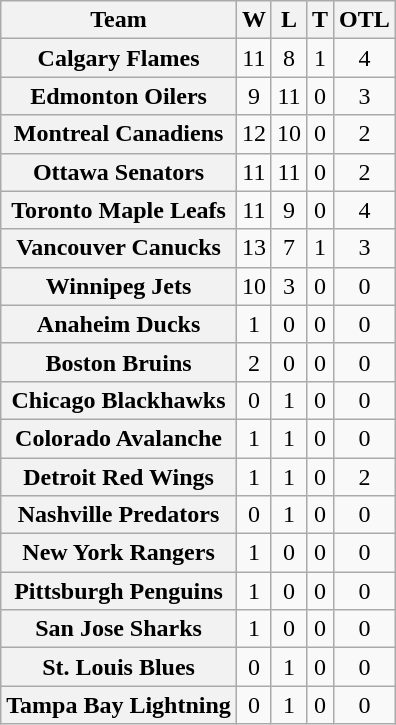<table class="wikitable" style="text-align:center;">
<tr>
<th>Team</th>
<th>W</th>
<th>L</th>
<th>T</th>
<th>OTL</th>
</tr>
<tr>
<th>Calgary Flames</th>
<td>11</td>
<td>8</td>
<td>1</td>
<td>4</td>
</tr>
<tr>
<th>Edmonton Oilers</th>
<td>9</td>
<td>11</td>
<td>0</td>
<td>3</td>
</tr>
<tr>
<th>Montreal Canadiens</th>
<td>12</td>
<td>10</td>
<td>0</td>
<td>2</td>
</tr>
<tr>
<th>Ottawa Senators</th>
<td>11</td>
<td>11</td>
<td>0</td>
<td>2</td>
</tr>
<tr>
<th>Toronto Maple Leafs</th>
<td>11</td>
<td>9</td>
<td>0</td>
<td>4</td>
</tr>
<tr>
<th>Vancouver Canucks</th>
<td>13</td>
<td>7</td>
<td>1</td>
<td>3</td>
</tr>
<tr>
<th>Winnipeg Jets</th>
<td>10</td>
<td>3</td>
<td>0</td>
<td>0</td>
</tr>
<tr>
<th>Anaheim Ducks</th>
<td>1</td>
<td>0</td>
<td>0</td>
<td>0</td>
</tr>
<tr>
<th>Boston Bruins</th>
<td>2</td>
<td>0</td>
<td>0</td>
<td>0</td>
</tr>
<tr>
<th>Chicago Blackhawks</th>
<td>0</td>
<td>1</td>
<td>0</td>
<td>0</td>
</tr>
<tr>
<th>Colorado Avalanche</th>
<td>1</td>
<td>1</td>
<td>0</td>
<td>0</td>
</tr>
<tr>
<th>Detroit Red Wings</th>
<td>1</td>
<td>1</td>
<td>0</td>
<td>2</td>
</tr>
<tr>
<th>Nashville Predators</th>
<td>0</td>
<td>1</td>
<td>0</td>
<td>0</td>
</tr>
<tr>
<th>New York Rangers</th>
<td>1</td>
<td>0</td>
<td>0</td>
<td>0</td>
</tr>
<tr>
<th>Pittsburgh Penguins</th>
<td>1</td>
<td>0</td>
<td>0</td>
<td>0</td>
</tr>
<tr>
<th>San Jose Sharks</th>
<td>1</td>
<td>0</td>
<td>0</td>
<td>0</td>
</tr>
<tr>
<th>St. Louis Blues</th>
<td>0</td>
<td>1</td>
<td>0</td>
<td>0</td>
</tr>
<tr>
<th>Tampa Bay Lightning</th>
<td>0</td>
<td>1</td>
<td>0</td>
<td>0</td>
</tr>
</table>
